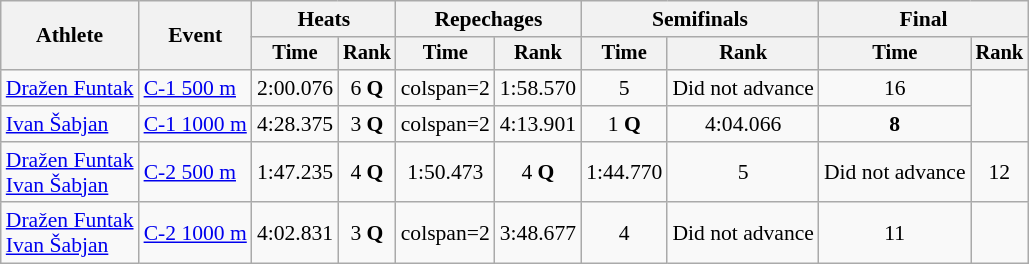<table class="wikitable" style="font-size:90%">
<tr>
<th rowspan=2>Athlete</th>
<th rowspan=2>Event</th>
<th colspan=2>Heats</th>
<th colspan=2>Repechages</th>
<th colspan=2>Semifinals</th>
<th colspan=2>Final</th>
</tr>
<tr style="font-size:95%">
<th>Time</th>
<th>Rank</th>
<th>Time</th>
<th>Rank</th>
<th>Time</th>
<th>Rank</th>
<th>Time</th>
<th>Rank</th>
</tr>
<tr align=center>
<td align=left><a href='#'>Dražen Funtak</a></td>
<td align=left><a href='#'>C-1 500 m</a></td>
<td>2:00.076</td>
<td>6 <strong>Q</strong></td>
<td>colspan=2 </td>
<td>1:58.570</td>
<td>5</td>
<td>Did not advance</td>
<td>16</td>
</tr>
<tr align=center>
<td align=left><a href='#'>Ivan Šabjan</a></td>
<td align=left><a href='#'>C-1 1000 m</a></td>
<td>4:28.375</td>
<td>3 <strong>Q</strong></td>
<td>colspan=2 </td>
<td>4:13.901</td>
<td>1 <strong>Q</strong></td>
<td>4:04.066</td>
<td><strong>8</strong></td>
</tr>
<tr align=center>
<td align=left><a href='#'>Dražen Funtak</a><br><a href='#'>Ivan Šabjan</a></td>
<td align=left><a href='#'>C-2 500 m</a></td>
<td>1:47.235</td>
<td>4 <strong>Q</strong></td>
<td>1:50.473</td>
<td>4 <strong>Q</strong></td>
<td>1:44.770</td>
<td>5</td>
<td>Did not advance</td>
<td>12</td>
</tr>
<tr align=center>
<td align=left><a href='#'>Dražen Funtak</a><br><a href='#'>Ivan Šabjan</a></td>
<td align=left><a href='#'>C-2 1000 m</a></td>
<td>4:02.831</td>
<td>3 <strong>Q</strong></td>
<td>colspan=2 </td>
<td>3:48.677</td>
<td>4</td>
<td>Did not advance</td>
<td>11</td>
</tr>
</table>
